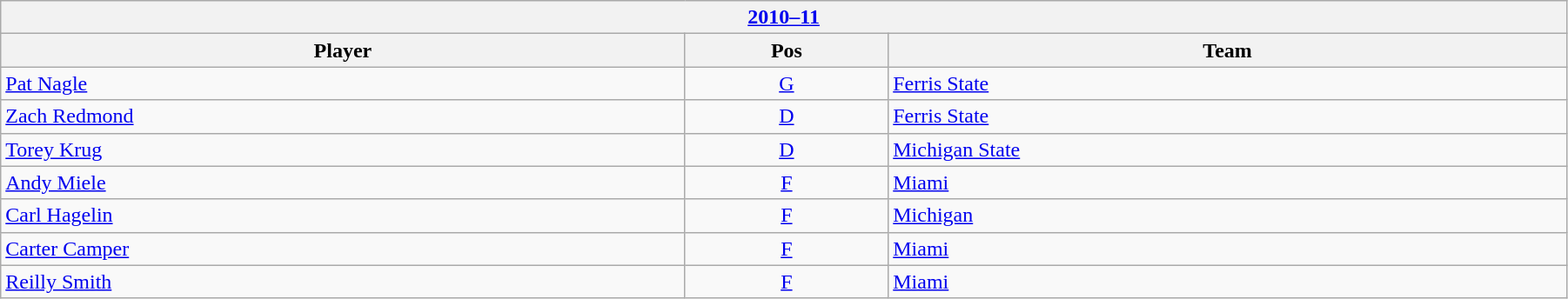<table class="wikitable" width=95%>
<tr>
<th colspan=3><a href='#'>2010–11</a></th>
</tr>
<tr>
<th>Player</th>
<th>Pos</th>
<th>Team</th>
</tr>
<tr>
<td><a href='#'>Pat Nagle</a></td>
<td style="text-align:center;"><a href='#'>G</a></td>
<td><a href='#'>Ferris State</a></td>
</tr>
<tr>
<td><a href='#'>Zach Redmond</a></td>
<td style="text-align:center;"><a href='#'>D</a></td>
<td><a href='#'>Ferris State</a></td>
</tr>
<tr>
<td><a href='#'>Torey Krug</a></td>
<td style="text-align:center;"><a href='#'>D</a></td>
<td><a href='#'>Michigan State</a></td>
</tr>
<tr>
<td><a href='#'>Andy Miele</a></td>
<td style="text-align:center;"><a href='#'>F</a></td>
<td><a href='#'>Miami</a></td>
</tr>
<tr>
<td><a href='#'>Carl Hagelin</a></td>
<td style="text-align:center;"><a href='#'>F</a></td>
<td><a href='#'>Michigan</a></td>
</tr>
<tr>
<td><a href='#'>Carter Camper</a></td>
<td style="text-align:center;"><a href='#'>F</a></td>
<td><a href='#'>Miami</a></td>
</tr>
<tr>
<td><a href='#'>Reilly Smith</a></td>
<td style="text-align:center;"><a href='#'>F</a></td>
<td><a href='#'>Miami</a></td>
</tr>
</table>
